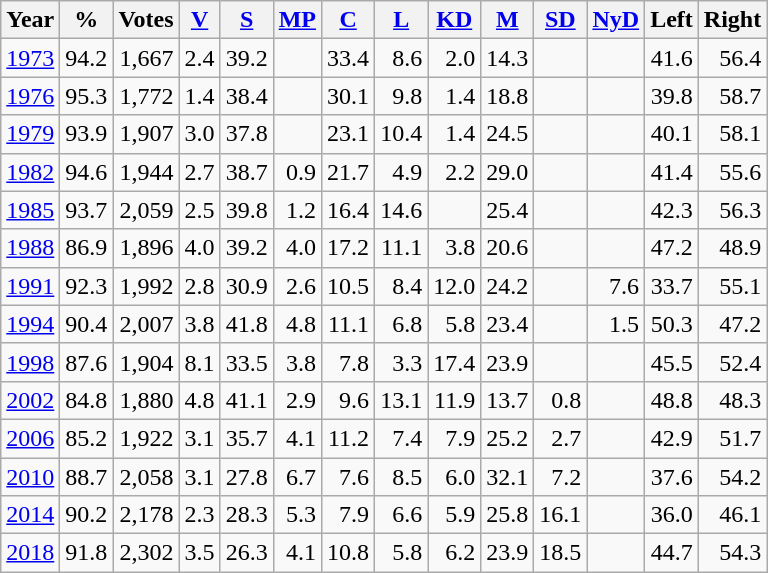<table class="wikitable sortable" style=text-align:right>
<tr>
<th>Year</th>
<th>%</th>
<th>Votes</th>
<th><a href='#'>V</a></th>
<th><a href='#'>S</a></th>
<th><a href='#'>MP</a></th>
<th><a href='#'>C</a></th>
<th><a href='#'>L</a></th>
<th><a href='#'>KD</a></th>
<th><a href='#'>M</a></th>
<th><a href='#'>SD</a></th>
<th><a href='#'>NyD</a></th>
<th>Left</th>
<th>Right</th>
</tr>
<tr>
<td align=left><a href='#'>1973</a></td>
<td>94.2</td>
<td>1,667</td>
<td>2.4</td>
<td>39.2</td>
<td></td>
<td>33.4</td>
<td>8.6</td>
<td>2.0</td>
<td>14.3</td>
<td></td>
<td></td>
<td>41.6</td>
<td>56.4</td>
</tr>
<tr>
<td align=left><a href='#'>1976</a></td>
<td>95.3</td>
<td>1,772</td>
<td>1.4</td>
<td>38.4</td>
<td></td>
<td>30.1</td>
<td>9.8</td>
<td>1.4</td>
<td>18.8</td>
<td></td>
<td></td>
<td>39.8</td>
<td>58.7</td>
</tr>
<tr>
<td align=left><a href='#'>1979</a></td>
<td>93.9</td>
<td>1,907</td>
<td>3.0</td>
<td>37.8</td>
<td></td>
<td>23.1</td>
<td>10.4</td>
<td>1.4</td>
<td>24.5</td>
<td></td>
<td></td>
<td>40.1</td>
<td>58.1</td>
</tr>
<tr>
<td align=left><a href='#'>1982</a></td>
<td>94.6</td>
<td>1,944</td>
<td>2.7</td>
<td>38.7</td>
<td>0.9</td>
<td>21.7</td>
<td>4.9</td>
<td>2.2</td>
<td>29.0</td>
<td></td>
<td></td>
<td>41.4</td>
<td>55.6</td>
</tr>
<tr>
<td align=left><a href='#'>1985</a></td>
<td>93.7</td>
<td>2,059</td>
<td>2.5</td>
<td>39.8</td>
<td>1.2</td>
<td>16.4</td>
<td>14.6</td>
<td></td>
<td>25.4</td>
<td></td>
<td></td>
<td>42.3</td>
<td>56.3</td>
</tr>
<tr>
<td align=left><a href='#'>1988</a></td>
<td>86.9</td>
<td>1,896</td>
<td>4.0</td>
<td>39.2</td>
<td>4.0</td>
<td>17.2</td>
<td>11.1</td>
<td>3.8</td>
<td>20.6</td>
<td></td>
<td></td>
<td>47.2</td>
<td>48.9</td>
</tr>
<tr>
<td align=left><a href='#'>1991</a></td>
<td>92.3</td>
<td>1,992</td>
<td>2.8</td>
<td>30.9</td>
<td>2.6</td>
<td>10.5</td>
<td>8.4</td>
<td>12.0</td>
<td>24.2</td>
<td></td>
<td>7.6</td>
<td>33.7</td>
<td>55.1</td>
</tr>
<tr>
<td align=left><a href='#'>1994</a></td>
<td>90.4</td>
<td>2,007</td>
<td>3.8</td>
<td>41.8</td>
<td>4.8</td>
<td>11.1</td>
<td>6.8</td>
<td>5.8</td>
<td>23.4</td>
<td></td>
<td>1.5</td>
<td>50.3</td>
<td>47.2</td>
</tr>
<tr>
<td align=left><a href='#'>1998</a></td>
<td>87.6</td>
<td>1,904</td>
<td>8.1</td>
<td>33.5</td>
<td>3.8</td>
<td>7.8</td>
<td>3.3</td>
<td>17.4</td>
<td>23.9</td>
<td></td>
<td></td>
<td>45.5</td>
<td>52.4</td>
</tr>
<tr>
<td align=left><a href='#'>2002</a></td>
<td>84.8</td>
<td>1,880</td>
<td>4.8</td>
<td>41.1</td>
<td>2.9</td>
<td>9.6</td>
<td>13.1</td>
<td>11.9</td>
<td>13.7</td>
<td>0.8</td>
<td></td>
<td>48.8</td>
<td>48.3</td>
</tr>
<tr>
<td align=left><a href='#'>2006</a></td>
<td>85.2</td>
<td>1,922</td>
<td>3.1</td>
<td>35.7</td>
<td>4.1</td>
<td>11.2</td>
<td>7.4</td>
<td>7.9</td>
<td>25.2</td>
<td>2.7</td>
<td></td>
<td>42.9</td>
<td>51.7</td>
</tr>
<tr>
<td align=left><a href='#'>2010</a></td>
<td>88.7</td>
<td>2,058</td>
<td>3.1</td>
<td>27.8</td>
<td>6.7</td>
<td>7.6</td>
<td>8.5</td>
<td>6.0</td>
<td>32.1</td>
<td>7.2</td>
<td></td>
<td>37.6</td>
<td>54.2</td>
</tr>
<tr>
<td align=left><a href='#'>2014</a></td>
<td>90.2</td>
<td>2,178</td>
<td>2.3</td>
<td>28.3</td>
<td>5.3</td>
<td>7.9</td>
<td>6.6</td>
<td>5.9</td>
<td>25.8</td>
<td>16.1</td>
<td></td>
<td>36.0</td>
<td>46.1</td>
</tr>
<tr>
<td align=left><a href='#'>2018</a></td>
<td>91.8</td>
<td>2,302</td>
<td>3.5</td>
<td>26.3</td>
<td>4.1</td>
<td>10.8</td>
<td>5.8</td>
<td>6.2</td>
<td>23.9</td>
<td>18.5</td>
<td></td>
<td>44.7</td>
<td>54.3</td>
</tr>
</table>
